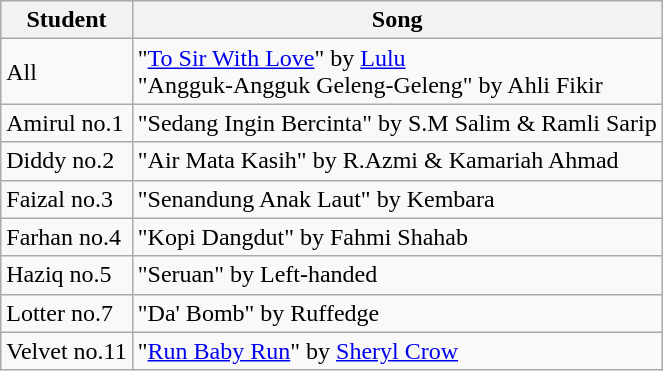<table class="wikitable">
<tr>
<th>Student</th>
<th>Song</th>
</tr>
<tr>
<td>All</td>
<td>"<a href='#'>To Sir With Love</a>" by <a href='#'>Lulu</a> <br> "Angguk-Angguk Geleng-Geleng" by Ahli Fikir</td>
</tr>
<tr>
<td>Amirul no.1</td>
<td>"Sedang Ingin Bercinta" by S.M Salim & Ramli Sarip</td>
</tr>
<tr>
<td>Diddy no.2</td>
<td>"Air Mata Kasih" by R.Azmi & Kamariah Ahmad</td>
</tr>
<tr>
<td>Faizal no.3</td>
<td>"Senandung Anak Laut" by Kembara</td>
</tr>
<tr>
<td>Farhan no.4</td>
<td>"Kopi Dangdut" by Fahmi Shahab</td>
</tr>
<tr>
<td>Haziq no.5</td>
<td>"Seruan" by Left-handed</td>
</tr>
<tr>
<td>Lotter no.7</td>
<td>"Da' Bomb" by Ruffedge</td>
</tr>
<tr>
<td>Velvet no.11</td>
<td>"<a href='#'>Run Baby Run</a>" by <a href='#'>Sheryl Crow</a></td>
</tr>
</table>
